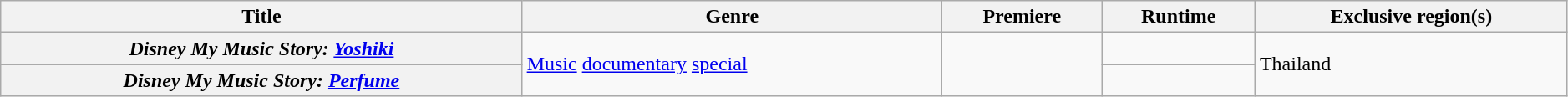<table class="wikitable plainrowheaders sortable" style="width:99%;">
<tr>
<th>Title</th>
<th>Genre</th>
<th>Premiere</th>
<th>Runtime</th>
<th>Exclusive region(s)</th>
</tr>
<tr>
<th scope="row"><em>Disney My Music Story: <a href='#'>Yoshiki</a></em></th>
<td rowspan="2"><a href='#'>Music</a> <a href='#'>documentary</a> <a href='#'>special</a></td>
<td rowspan="2"></td>
<td></td>
<td rowspan="2">Thailand</td>
</tr>
<tr>
<th scope="row"><em>Disney My Music Story: <a href='#'>Perfume</a></em></th>
<td><br></td>
</tr>
</table>
